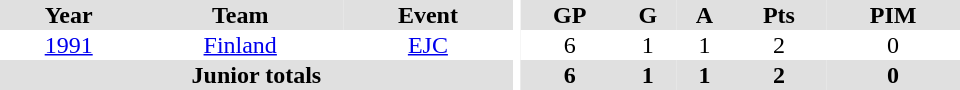<table border="0" cellpadding="1" cellspacing="0" ID="Table3" style="text-align:center; width:40em">
<tr ALIGN="center" bgcolor="#e0e0e0">
<th>Year</th>
<th>Team</th>
<th>Event</th>
<th rowspan="99" bgcolor="#ffffff"></th>
<th>GP</th>
<th>G</th>
<th>A</th>
<th>Pts</th>
<th>PIM</th>
</tr>
<tr>
<td><a href='#'>1991</a></td>
<td><a href='#'>Finland</a></td>
<td><a href='#'>EJC</a></td>
<td>6</td>
<td>1</td>
<td>1</td>
<td>2</td>
<td>0</td>
</tr>
<tr bgcolor="#e0e0e0">
<th colspan="3">Junior totals</th>
<th>6</th>
<th>1</th>
<th>1</th>
<th>2</th>
<th>0</th>
</tr>
</table>
